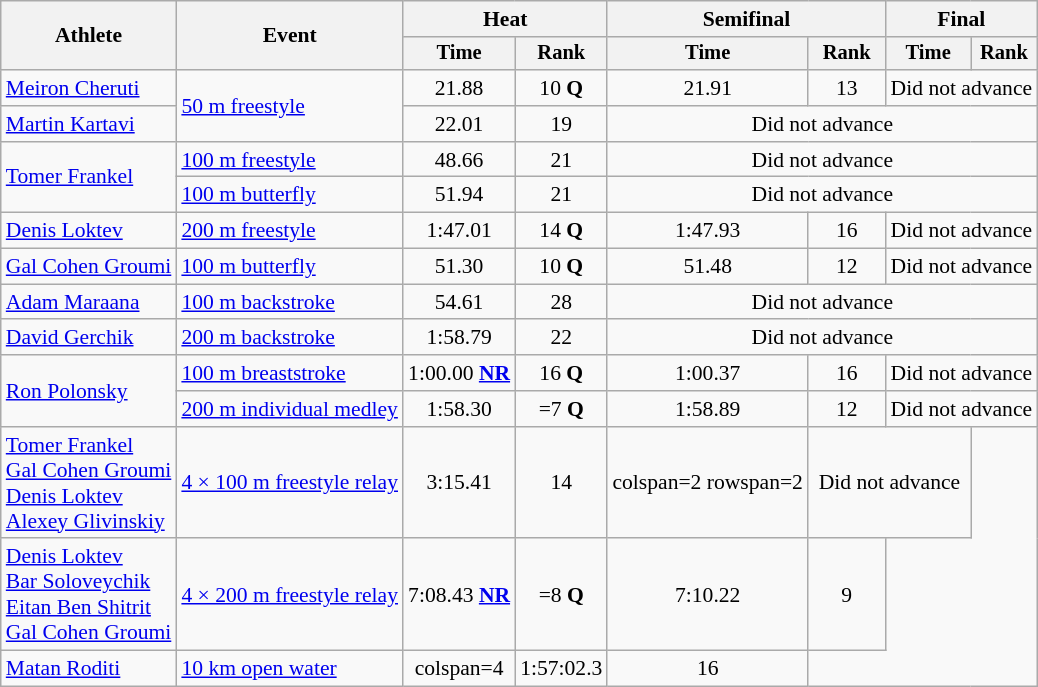<table class=wikitable style="font-size:90%; text-align:center;">
<tr>
<th rowspan=2>Athlete</th>
<th rowspan=2>Event</th>
<th colspan=2>Heat</th>
<th colspan=2>Semifinal</th>
<th colspan=2>Final</th>
</tr>
<tr style="font-size:95%">
<th>Time</th>
<th>Rank</th>
<th>Time</th>
<th>Rank</th>
<th>Time</th>
<th>Rank</th>
</tr>
<tr>
<td align=left><a href='#'>Meiron Cheruti</a></td>
<td align=left rowspan=2><a href='#'>50 m freestyle</a></td>
<td>21.88</td>
<td>10 <strong>Q</strong></td>
<td>21.91</td>
<td>13</td>
<td colspan=2>Did not advance</td>
</tr>
<tr>
<td align=left><a href='#'>Martin Kartavi</a></td>
<td>22.01</td>
<td>19</td>
<td colspan=4>Did not advance</td>
</tr>
<tr>
<td align=left rowspan=2><a href='#'>Tomer Frankel</a></td>
<td align=left><a href='#'>100 m freestyle</a></td>
<td>48.66</td>
<td>21</td>
<td colspan=4>Did not advance</td>
</tr>
<tr>
<td align=left><a href='#'>100 m butterfly</a></td>
<td>51.94</td>
<td>21</td>
<td colspan=4>Did not advance</td>
</tr>
<tr>
<td align=left><a href='#'>Denis Loktev</a></td>
<td align=left><a href='#'>200 m freestyle</a></td>
<td>1:47.01</td>
<td>14 <strong>Q</strong></td>
<td>1:47.93</td>
<td>16</td>
<td colspan=2>Did not advance</td>
</tr>
<tr>
<td align=left><a href='#'>Gal Cohen Groumi</a></td>
<td align=left><a href='#'>100 m butterfly</a></td>
<td>51.30</td>
<td>10 <strong>Q</strong></td>
<td>51.48</td>
<td>12</td>
<td colspan=2>Did not advance</td>
</tr>
<tr>
<td align=left><a href='#'>Adam Maraana</a></td>
<td align=left><a href='#'>100 m backstroke</a></td>
<td>54.61</td>
<td>28</td>
<td colspan=4>Did not advance</td>
</tr>
<tr>
<td align=left><a href='#'>David Gerchik</a></td>
<td align=left><a href='#'>200 m backstroke</a></td>
<td>1:58.79</td>
<td>22</td>
<td colspan=4>Did not advance</td>
</tr>
<tr>
<td align=left rowspan=2><a href='#'>Ron Polonsky</a></td>
<td align=left><a href='#'>100 m breaststroke</a></td>
<td>1:00.00 <strong><a href='#'>NR</a></strong></td>
<td>16 <strong>Q</strong></td>
<td>1:00.37</td>
<td>16</td>
<td colspan=2>Did not advance</td>
</tr>
<tr>
<td align=left><a href='#'>200 m individual medley</a></td>
<td>1:58.30</td>
<td>=7 <strong>Q</strong></td>
<td>1:58.89</td>
<td>12</td>
<td colspan=2>Did not advance</td>
</tr>
<tr>
<td align=left><a href='#'>Tomer Frankel</a><br><a href='#'>Gal Cohen Groumi</a><br><a href='#'>Denis Loktev</a><br><a href='#'>Alexey Glivinskiy</a></td>
<td align=left><a href='#'>4 × 100 m freestyle relay</a></td>
<td>3:15.41</td>
<td>14</td>
<td>colspan=2 rowspan=2 </td>
<td colspan=2>Did not advance</td>
</tr>
<tr>
<td align=left><a href='#'>Denis Loktev</a><br><a href='#'>Bar Soloveychik</a><br><a href='#'>Eitan Ben Shitrit</a><br><a href='#'>Gal Cohen Groumi</a></td>
<td align=left><a href='#'>4 × 200 m freestyle relay</a></td>
<td>7:08.43 <strong><a href='#'>NR</a></strong></td>
<td>=8 <strong>Q</strong></td>
<td>7:10.22</td>
<td>9</td>
</tr>
<tr>
<td align=left><a href='#'>Matan Roditi</a></td>
<td align=left><a href='#'>10 km open water</a></td>
<td>colspan=4 </td>
<td>1:57:02.3</td>
<td>16</td>
</tr>
</table>
